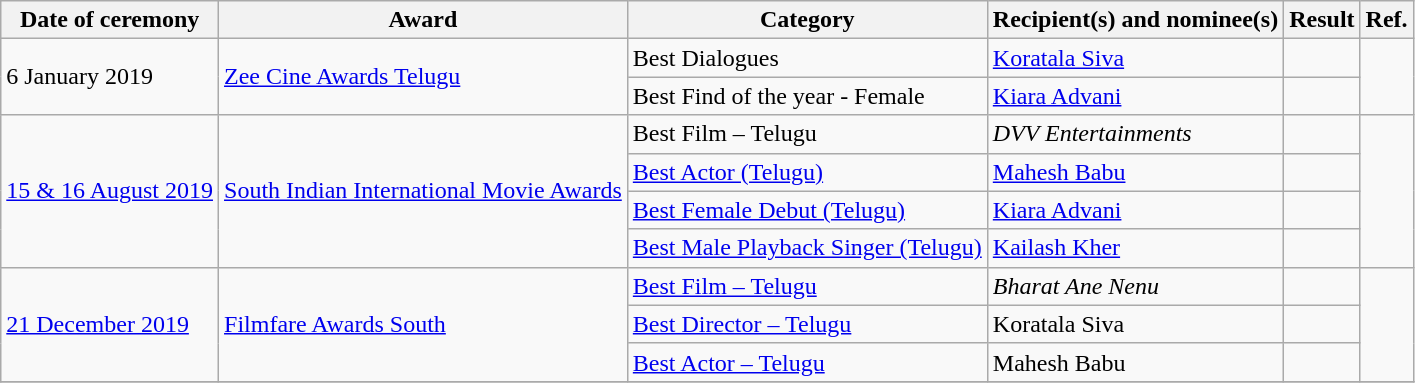<table class="wikitable sortable">
<tr>
<th>Date of ceremony</th>
<th>Award</th>
<th>Category</th>
<th>Recipient(s) and nominee(s)</th>
<th>Result</th>
<th>Ref.</th>
</tr>
<tr>
<td rowspan="2">6 January 2019</td>
<td rowspan="2"><a href='#'>Zee Cine Awards Telugu</a></td>
<td>Best Dialogues</td>
<td><a href='#'>Koratala Siva</a></td>
<td></td>
<td rowspan="2"></td>
</tr>
<tr>
<td>Best Find of the year - Female</td>
<td><a href='#'>Kiara Advani</a></td>
<td></td>
</tr>
<tr>
<td rowspan="4"><a href='#'>15 & 16 August 2019</a></td>
<td rowspan="4"><a href='#'>South Indian International Movie Awards</a></td>
<td>Best Film – Telugu</td>
<td><em>DVV Entertainments</em></td>
<td></td>
<td rowspan="4"></td>
</tr>
<tr>
<td><a href='#'>Best Actor (Telugu)</a></td>
<td><a href='#'>Mahesh Babu</a></td>
<td></td>
</tr>
<tr>
<td><a href='#'>Best Female Debut (Telugu)</a></td>
<td><a href='#'>Kiara Advani</a></td>
<td></td>
</tr>
<tr>
<td><a href='#'>Best Male Playback Singer (Telugu)</a></td>
<td><a href='#'>Kailash Kher</a></td>
<td></td>
</tr>
<tr>
<td rowspan="3"><a href='#'>21 December 2019</a></td>
<td rowspan="3"><a href='#'>Filmfare Awards South</a></td>
<td><a href='#'>Best Film – Telugu</a></td>
<td><em>Bharat Ane Nenu</em></td>
<td></td>
<td rowspan="3"></td>
</tr>
<tr>
<td><a href='#'>Best Director – Telugu</a></td>
<td>Koratala Siva</td>
<td></td>
</tr>
<tr>
<td><a href='#'>Best Actor – Telugu</a></td>
<td>Mahesh Babu</td>
<td></td>
</tr>
<tr>
</tr>
</table>
